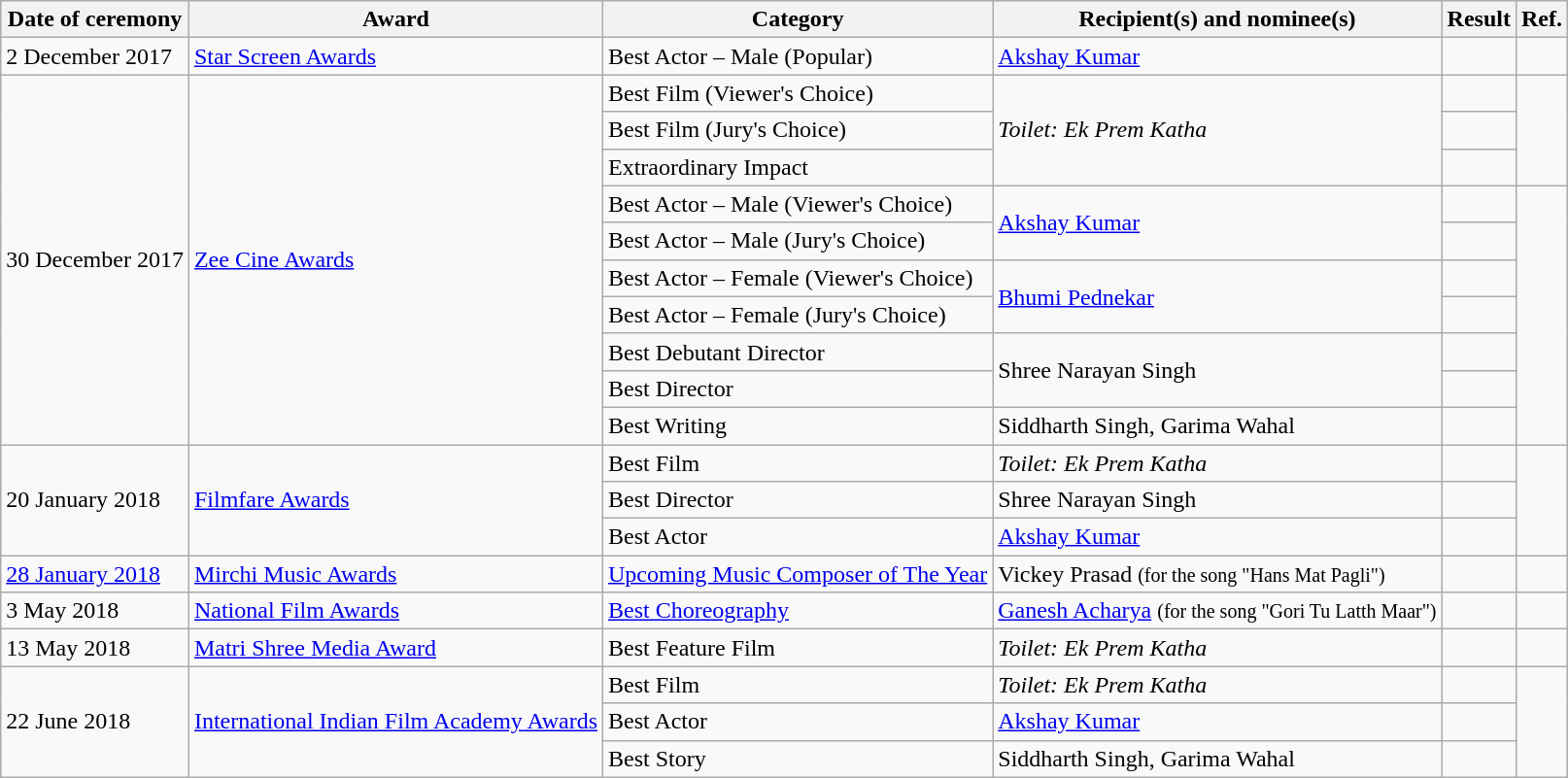<table class="wikitable sortable">
<tr>
<th>Date of ceremony</th>
<th>Award</th>
<th>Category</th>
<th>Recipient(s) and nominee(s)</th>
<th>Result</th>
<th>Ref.</th>
</tr>
<tr>
<td>2 December 2017</td>
<td><a href='#'>Star Screen Awards</a></td>
<td>Best Actor – Male (Popular)</td>
<td><a href='#'>Akshay Kumar</a></td>
<td></td>
<td></td>
</tr>
<tr>
<td rowspan="10">30 December 2017</td>
<td rowspan="10"><a href='#'>Zee Cine Awards</a></td>
<td>Best Film (Viewer's Choice)</td>
<td rowspan="3"><em>Toilet: Ek Prem Katha</em></td>
<td></td>
<td rowspan="3"></td>
</tr>
<tr>
<td>Best Film (Jury's Choice)</td>
<td></td>
</tr>
<tr>
<td>Extraordinary Impact</td>
<td></td>
</tr>
<tr>
<td>Best Actor – Male (Viewer's Choice)</td>
<td rowspan="2"><a href='#'>Akshay Kumar</a></td>
<td></td>
<td rowspan="7"></td>
</tr>
<tr>
<td>Best Actor – Male (Jury's Choice)</td>
<td></td>
</tr>
<tr>
<td>Best Actor – Female (Viewer's Choice)</td>
<td rowspan="2"><a href='#'>Bhumi Pednekar</a></td>
<td></td>
</tr>
<tr>
<td>Best Actor – Female (Jury's Choice)</td>
<td></td>
</tr>
<tr>
<td>Best Debutant Director</td>
<td rowspan="2">Shree Narayan Singh</td>
<td></td>
</tr>
<tr>
<td>Best Director</td>
<td></td>
</tr>
<tr>
<td>Best Writing</td>
<td>Siddharth Singh, Garima Wahal</td>
<td></td>
</tr>
<tr>
<td rowspan="3">20 January 2018</td>
<td rowspan="3"><a href='#'>Filmfare Awards</a></td>
<td>Best Film</td>
<td><em>Toilet: Ek Prem Katha</em></td>
<td></td>
<td rowspan="3"></td>
</tr>
<tr>
<td>Best Director</td>
<td>Shree Narayan Singh</td>
<td></td>
</tr>
<tr>
<td>Best Actor</td>
<td><a href='#'>Akshay Kumar</a></td>
<td></td>
</tr>
<tr>
<td><a href='#'>28 January 2018</a></td>
<td><a href='#'>Mirchi Music Awards</a></td>
<td><a href='#'>Upcoming Music Composer of The Year</a></td>
<td>Vickey Prasad <small>(for the song "Hans Mat Pagli")</small></td>
<td></td>
<td></td>
</tr>
<tr>
<td>3 May 2018</td>
<td><a href='#'>National Film Awards</a></td>
<td><a href='#'>Best Choreography</a></td>
<td><a href='#'>Ganesh Acharya</a> <small>(for the song "Gori Tu Latth Maar")</small></td>
<td></td>
<td></td>
</tr>
<tr>
<td>13 May 2018</td>
<td><a href='#'>Matri Shree Media Award</a></td>
<td>Best Feature Film</td>
<td><em>Toilet: Ek Prem Katha</em></td>
<td></td>
<td></td>
</tr>
<tr>
<td rowspan="3">22 June 2018</td>
<td rowspan="3"><a href='#'>International Indian Film Academy Awards</a></td>
<td>Best Film</td>
<td><em>Toilet: Ek Prem Katha</em></td>
<td></td>
<td rowspan="3"></td>
</tr>
<tr>
<td>Best Actor</td>
<td><a href='#'>Akshay Kumar</a></td>
<td></td>
</tr>
<tr>
<td>Best Story</td>
<td>Siddharth Singh, Garima Wahal</td>
<td></td>
</tr>
</table>
